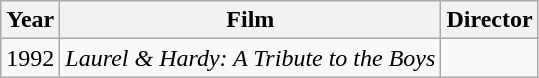<table class="wikitable">
<tr>
<th>Year</th>
<th>Film</th>
<th>Director</th>
</tr>
<tr>
<td>1992</td>
<td><em>Laurel & Hardy: A Tribute to the Boys</em></td>
<td></td>
</tr>
</table>
